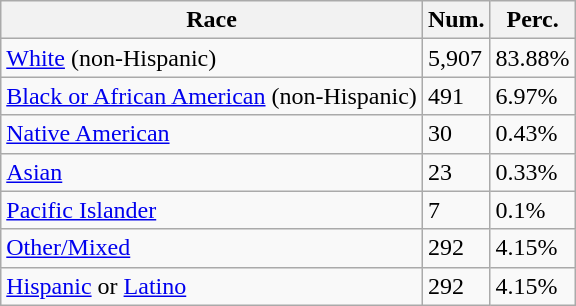<table class="wikitable">
<tr>
<th>Race</th>
<th>Num.</th>
<th>Perc.</th>
</tr>
<tr>
<td><a href='#'>White</a> (non-Hispanic)</td>
<td>5,907</td>
<td>83.88%</td>
</tr>
<tr>
<td><a href='#'>Black or African American</a> (non-Hispanic)</td>
<td>491</td>
<td>6.97%</td>
</tr>
<tr>
<td><a href='#'>Native American</a></td>
<td>30</td>
<td>0.43%</td>
</tr>
<tr>
<td><a href='#'>Asian</a></td>
<td>23</td>
<td>0.33%</td>
</tr>
<tr>
<td><a href='#'>Pacific Islander</a></td>
<td>7</td>
<td>0.1%</td>
</tr>
<tr>
<td><a href='#'>Other/Mixed</a></td>
<td>292</td>
<td>4.15%</td>
</tr>
<tr>
<td><a href='#'>Hispanic</a> or <a href='#'>Latino</a></td>
<td>292</td>
<td>4.15%</td>
</tr>
</table>
